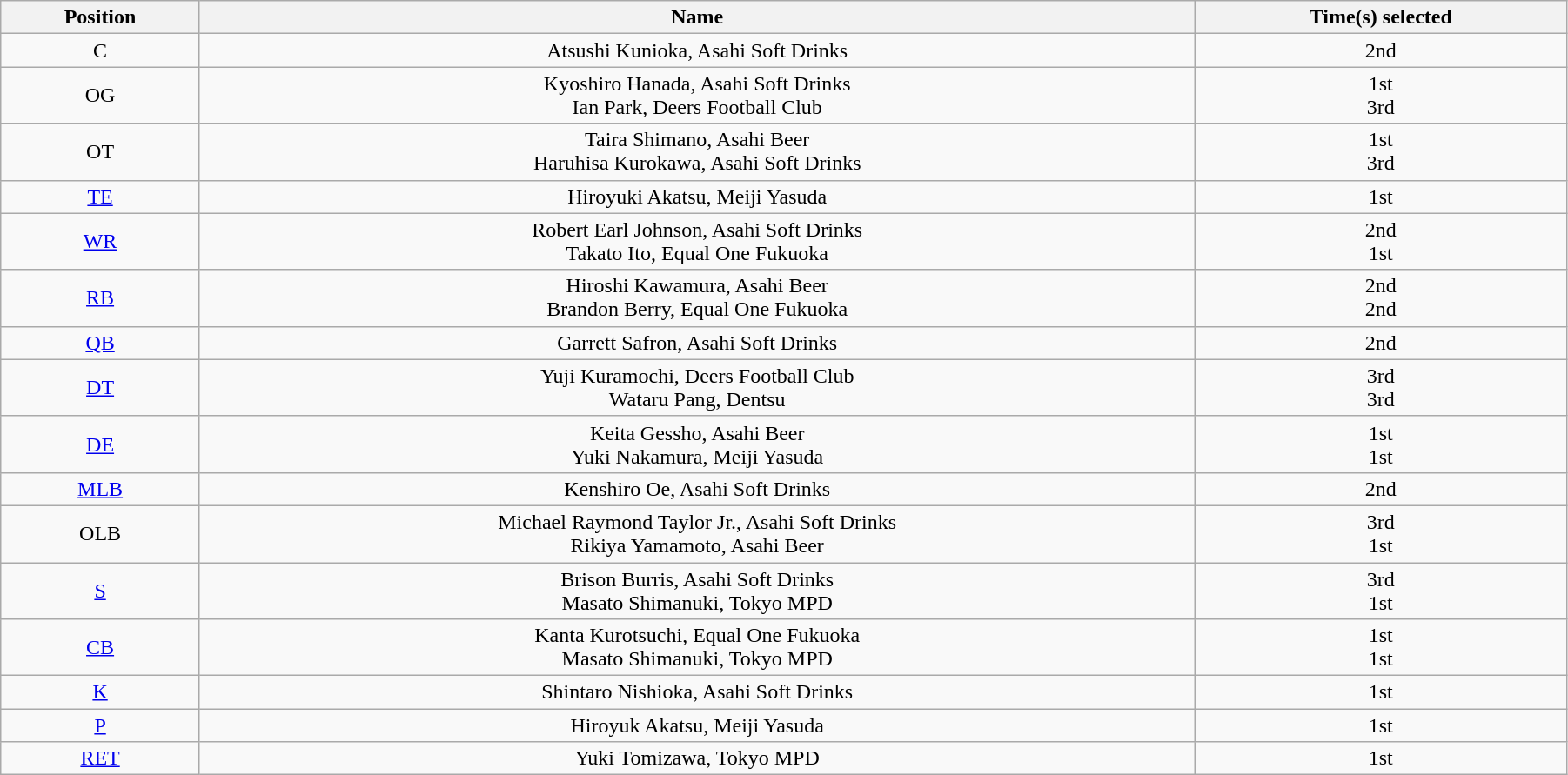<table class="wikitable" style="text-align:Center;width:95%;">
<tr>
<th>Position</th>
<th>Name</th>
<th>Time(s) selected</th>
</tr>
<tr>
<td>C</td>
<td>Atsushi Kunioka, Asahi Soft Drinks</td>
<td>2nd</td>
</tr>
<tr>
<td>OG</td>
<td>Kyoshiro Hanada, Asahi Soft Drinks<br>Ian Park, Deers Football Club</td>
<td>1st<br>3rd</td>
</tr>
<tr>
<td>OT</td>
<td>Taira Shimano, Asahi Beer<br>Haruhisa Kurokawa, Asahi Soft Drinks</td>
<td>1st<br>3rd</td>
</tr>
<tr>
<td><a href='#'>TE</a></td>
<td>Hiroyuki Akatsu, Meiji Yasuda</td>
<td>1st</td>
</tr>
<tr>
<td><a href='#'>WR</a></td>
<td>Robert Earl Johnson, Asahi Soft Drinks<br>Takato Ito, Equal One Fukuoka</td>
<td>2nd<br>1st</td>
</tr>
<tr>
<td><a href='#'>RB</a></td>
<td>Hiroshi Kawamura, Asahi Beer<br>Brandon Berry, Equal One Fukuoka</td>
<td>2nd<br>2nd</td>
</tr>
<tr>
<td><a href='#'>QB</a></td>
<td>Garrett Safron, Asahi Soft Drinks</td>
<td>2nd</td>
</tr>
<tr>
<td><a href='#'>DT</a></td>
<td>Yuji Kuramochi, Deers Football Club<br>Wataru Pang, Dentsu</td>
<td>3rd<br>3rd</td>
</tr>
<tr>
<td><a href='#'>DE</a></td>
<td>Keita Gessho, Asahi Beer<br>Yuki Nakamura, Meiji Yasuda</td>
<td>1st<br>1st</td>
</tr>
<tr>
<td><a href='#'>MLB</a></td>
<td>Kenshiro Oe, Asahi Soft Drinks</td>
<td>2nd</td>
</tr>
<tr>
<td>OLB</td>
<td>Michael Raymond Taylor Jr., Asahi Soft Drinks<br>Rikiya Yamamoto, Asahi Beer</td>
<td>3rd<br>1st</td>
</tr>
<tr>
<td><a href='#'>S</a></td>
<td>Brison Burris, Asahi Soft Drinks<br>Masato Shimanuki, Tokyo MPD</td>
<td>3rd<br>1st</td>
</tr>
<tr>
<td><a href='#'>CB</a></td>
<td>Kanta Kurotsuchi, Equal One Fukuoka<br>Masato Shimanuki, Tokyo MPD</td>
<td>1st<br>1st</td>
</tr>
<tr>
<td><a href='#'>K</a></td>
<td>Shintaro Nishioka, Asahi Soft Drinks</td>
<td>1st</td>
</tr>
<tr>
<td><a href='#'>P</a></td>
<td>Hiroyuk Akatsu, Meiji Yasuda</td>
<td>1st</td>
</tr>
<tr>
<td><a href='#'>RET</a></td>
<td>Yuki Tomizawa, Tokyo MPD</td>
<td>1st</td>
</tr>
</table>
